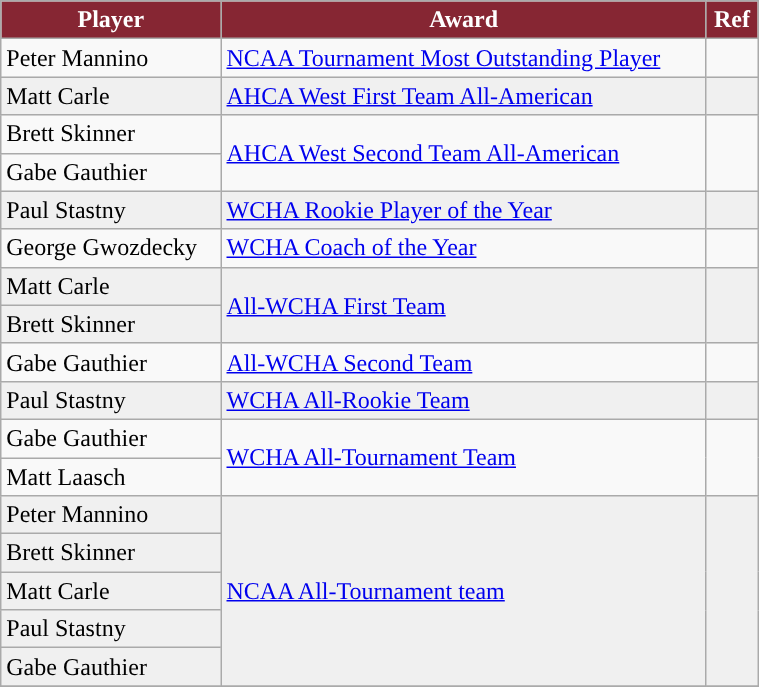<table class="wikitable" width=40%>
<tr>
<th style="color:white; background:#862633; ">Player</th>
<th style="color:white; background:#862633; ">Award</th>
<th style="color:white; background:#862633; ">Ref</th>
</tr>
<tr>
<td>Peter Mannino</td>
<td rowspan=1><a href='#'>NCAA Tournament Most Outstanding Player</a></td>
<td rowspan=1></td>
</tr>
<tr bgcolor=f0f0f0>
<td>Matt Carle</td>
<td rowspan=1><a href='#'>AHCA West First Team All-American</a></td>
<td rowspan=1></td>
</tr>
<tr>
<td>Brett Skinner</td>
<td rowspan=2><a href='#'>AHCA West Second Team All-American</a></td>
<td rowspan=2></td>
</tr>
<tr>
<td>Gabe Gauthier</td>
</tr>
<tr bgcolor=f0f0f0>
<td>Paul Stastny</td>
<td rowspan=1><a href='#'>WCHA Rookie Player of the Year</a></td>
<td rowspan=1></td>
</tr>
<tr>
<td>George Gwozdecky</td>
<td rowspan=1><a href='#'>WCHA Coach of the Year</a></td>
<td rowspan=1></td>
</tr>
<tr bgcolor=f0f0f0>
<td>Matt Carle</td>
<td rowspan=2><a href='#'>All-WCHA First Team</a></td>
<td rowspan=2></td>
</tr>
<tr bgcolor=f0f0f0>
<td>Brett Skinner</td>
</tr>
<tr>
<td>Gabe Gauthier</td>
<td rowspan=1><a href='#'>All-WCHA Second Team</a></td>
<td rowspan=1></td>
</tr>
<tr bgcolor=f0f0f0>
<td>Paul Stastny</td>
<td rowspan=1><a href='#'>WCHA All-Rookie Team</a></td>
<td rowspan=1></td>
</tr>
<tr>
<td>Gabe Gauthier</td>
<td rowspan=2><a href='#'>WCHA All-Tournament Team</a></td>
<td rowspan=2></td>
</tr>
<tr>
<td>Matt Laasch</td>
</tr>
<tr bgcolor=f0f0f0>
<td>Peter Mannino</td>
<td rowspan=5><a href='#'>NCAA All-Tournament team</a></td>
<td rowspan=5></td>
</tr>
<tr bgcolor=f0f0f0>
<td>Brett Skinner</td>
</tr>
<tr bgcolor=f0f0f0>
<td>Matt Carle</td>
</tr>
<tr bgcolor=f0f0f0>
<td>Paul Stastny</td>
</tr>
<tr bgcolor=f0f0f0>
<td>Gabe Gauthier</td>
</tr>
<tr>
</tr>
</table>
